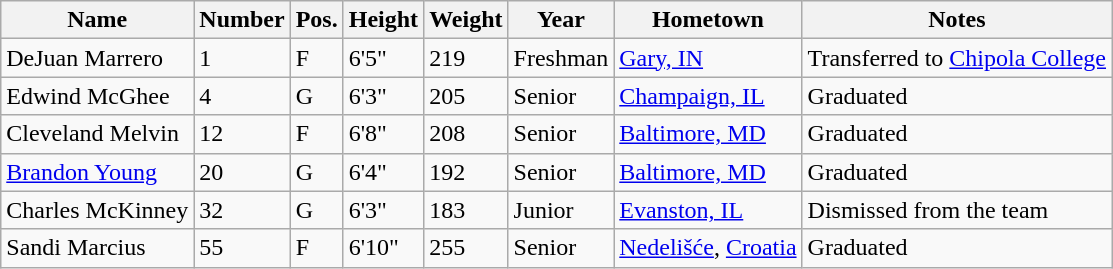<table class="wikitable sortable" border="1">
<tr>
<th>Name</th>
<th>Number</th>
<th>Pos.</th>
<th>Height</th>
<th>Weight</th>
<th>Year</th>
<th>Hometown</th>
<th class="unsortable">Notes</th>
</tr>
<tr>
<td>DeJuan Marrero</td>
<td>1</td>
<td>F</td>
<td>6'5"</td>
<td>219</td>
<td>Freshman</td>
<td><a href='#'>Gary, IN</a></td>
<td>Transferred to <a href='#'>Chipola College</a></td>
</tr>
<tr>
<td>Edwind McGhee</td>
<td>4</td>
<td>G</td>
<td>6'3"</td>
<td>205</td>
<td>Senior</td>
<td><a href='#'>Champaign, IL</a></td>
<td>Graduated</td>
</tr>
<tr>
<td>Cleveland Melvin</td>
<td>12</td>
<td>F</td>
<td>6'8"</td>
<td>208</td>
<td>Senior</td>
<td><a href='#'>Baltimore, MD</a></td>
<td>Graduated</td>
</tr>
<tr>
<td><a href='#'>Brandon Young</a></td>
<td>20</td>
<td>G</td>
<td>6'4"</td>
<td>192</td>
<td>Senior</td>
<td><a href='#'>Baltimore, MD</a></td>
<td>Graduated</td>
</tr>
<tr>
<td>Charles McKinney</td>
<td>32</td>
<td>G</td>
<td>6'3"</td>
<td>183</td>
<td>Junior</td>
<td><a href='#'>Evanston, IL</a></td>
<td>Dismissed from the team</td>
</tr>
<tr>
<td>Sandi Marcius</td>
<td>55</td>
<td>F</td>
<td>6'10"</td>
<td>255</td>
<td>Senior</td>
<td><a href='#'>Nedelišće</a>, <a href='#'>Croatia</a></td>
<td>Graduated</td>
</tr>
</table>
